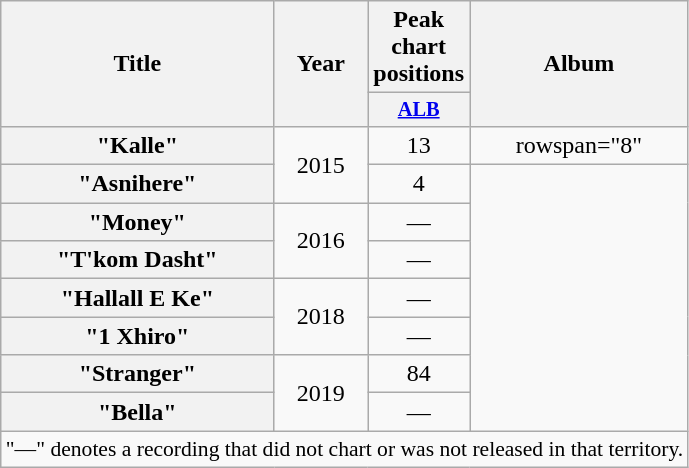<table class="wikitable plainrowheaders" style="text-align:center;">
<tr>
<th scope="col" rowspan="2">Title</th>
<th scope="col" rowspan="2">Year</th>
<th scope="col" colspan="1">Peak<br>chart positions</th>
<th scope="col" rowspan="2">Album</th>
</tr>
<tr>
<th scope="col" style="width:3em; font-size:85%;"><a href='#'>ALB</a><br></th>
</tr>
<tr>
<th scope="row">"Kalle"<br></th>
<td rowspan="2">2015</td>
<td>13</td>
<td>rowspan="8" </td>
</tr>
<tr>
<th scope="row">"Asnihere"<br></th>
<td>4</td>
</tr>
<tr>
<th scope="row">"Money"<br></th>
<td rowspan="2">2016</td>
<td>—</td>
</tr>
<tr>
<th scope="row">"T'kom Dasht"<br></th>
<td>—</td>
</tr>
<tr>
<th scope="row">"Hallall E Ke"<br></th>
<td rowspan="2">2018</td>
<td>—</td>
</tr>
<tr>
<th scope="row">"1 Xhiro"<br></th>
<td>—</td>
</tr>
<tr>
<th scope="row">"Stranger"<br></th>
<td rowspan="2">2019</td>
<td>84</td>
</tr>
<tr>
<th scope="row">"Bella"<br></th>
<td>—</td>
</tr>
<tr>
<td colspan="11" style="font-size:90%">"—" denotes a recording that did not chart or was not released in that territory.</td>
</tr>
</table>
